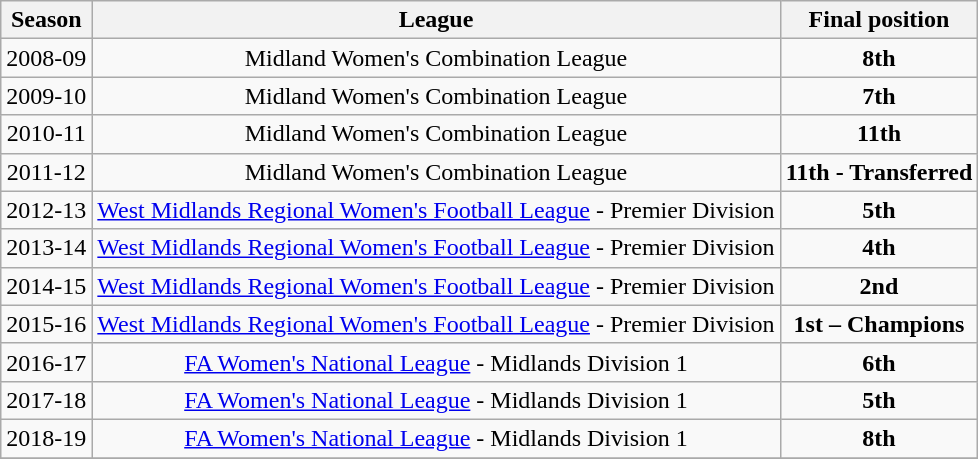<table class="wikitable" style="text-align: center">
<tr>
<th>Season</th>
<th>League</th>
<th>Final position</th>
</tr>
<tr>
<td>2008-09</td>
<td>Midland Women's Combination League</td>
<td><strong>8th</strong></td>
</tr>
<tr>
<td>2009-10</td>
<td>Midland Women's Combination League</td>
<td><strong>7th</strong></td>
</tr>
<tr>
<td>2010-11</td>
<td>Midland Women's Combination League</td>
<td><strong>11th</strong></td>
</tr>
<tr>
<td>2011-12</td>
<td>Midland Women's Combination League</td>
<td><strong>11th - Transferred</strong></td>
</tr>
<tr>
<td>2012-13</td>
<td><a href='#'>West Midlands Regional Women's Football League</a> - Premier Division</td>
<td><strong>5th</strong></td>
</tr>
<tr>
<td>2013-14</td>
<td><a href='#'>West Midlands Regional Women's Football League</a> - Premier Division</td>
<td><strong>4th</strong></td>
</tr>
<tr>
<td>2014-15</td>
<td><a href='#'>West Midlands Regional Women's Football League</a> - Premier Division</td>
<td><strong>2nd</strong></td>
</tr>
<tr>
<td>2015-16</td>
<td><a href='#'>West Midlands Regional Women's Football League</a> - Premier Division</td>
<td><strong>1st – Champions</strong></td>
</tr>
<tr>
<td>2016-17</td>
<td><a href='#'>FA Women's National League</a> - Midlands Division 1</td>
<td><strong>6th</strong></td>
</tr>
<tr>
<td>2017-18</td>
<td><a href='#'>FA Women's National League</a> - Midlands Division 1</td>
<td><strong>5th</strong></td>
</tr>
<tr>
<td>2018-19</td>
<td><a href='#'>FA Women's National League</a> - Midlands Division 1</td>
<td><strong>8th</strong></td>
</tr>
<tr>
</tr>
</table>
